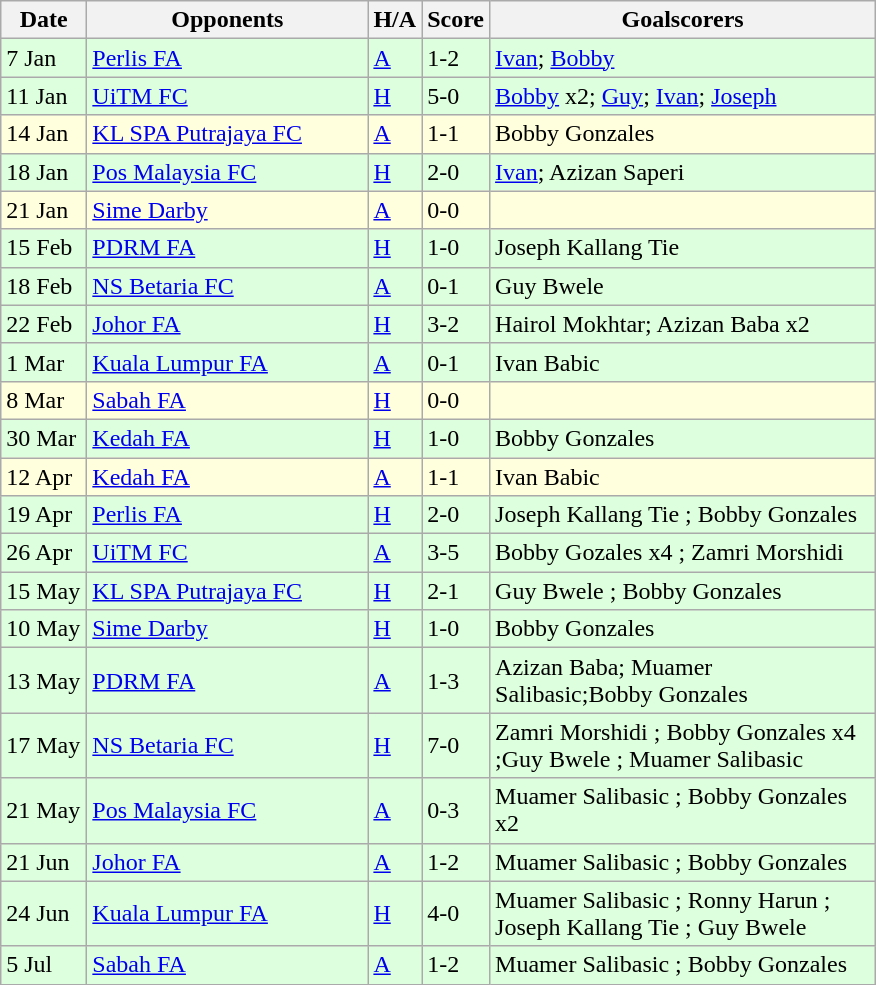<table class="wikitable" style="text-align:left">
<tr>
<th width="50" style="text-align:center">Date</th>
<th width="180">Opponents</th>
<th align=center>H/A</th>
<th>Score</th>
<th align=center width="250">Goalscorers</th>
</tr>
<tr bgcolor="#ddffdd">
<td>7 Jan</td>
<td> <a href='#'>Perlis FA</a></td>
<td><a href='#'>A</a></td>
<td>1-2</td>
<td><a href='#'>Ivan</a>; <a href='#'>Bobby</a></td>
</tr>
<tr bgcolor="#ddffdd">
<td>11 Jan</td>
<td> <a href='#'>UiTM FC</a></td>
<td><a href='#'>H</a></td>
<td>5-0</td>
<td><a href='#'>Bobby</a> x2; <a href='#'>Guy</a>; <a href='#'>Ivan</a>; <a href='#'>Joseph</a></td>
</tr>
<tr bgcolor="#FFFFDD">
<td>14 Jan</td>
<td> <a href='#'>KL SPA Putrajaya FC</a></td>
<td><a href='#'>A</a></td>
<td>1-1</td>
<td>Bobby Gonzales</td>
</tr>
<tr bgcolor="#ddffdd">
<td>18 Jan</td>
<td> <a href='#'>Pos Malaysia FC</a></td>
<td><a href='#'>H</a></td>
<td>2-0</td>
<td><a href='#'>Ivan</a>; Azizan Saperi</td>
</tr>
<tr bgcolor="#FFFFDD">
<td>21 Jan</td>
<td> <a href='#'>Sime Darby</a></td>
<td><a href='#'>A</a></td>
<td>0-0</td>
<td></td>
</tr>
<tr bgcolor="#ddffdd">
<td>15 Feb</td>
<td><a href='#'>PDRM FA</a></td>
<td><a href='#'>H</a></td>
<td>1-0</td>
<td>Joseph Kallang Tie</td>
</tr>
<tr bgcolor="#ddffdd">
<td>18 Feb</td>
<td> <a href='#'>NS Betaria FC</a></td>
<td><a href='#'>A</a></td>
<td>0-1</td>
<td>Guy Bwele</td>
</tr>
<tr bgcolor="#ddffdd">
<td>22 Feb</td>
<td> <a href='#'>Johor FA</a></td>
<td><a href='#'>H</a></td>
<td>3-2</td>
<td>Hairol Mokhtar; Azizan Baba x2</td>
</tr>
<tr bgcolor="#ddffdd">
<td>1 Mar</td>
<td> <a href='#'>Kuala Lumpur FA</a></td>
<td><a href='#'>A</a></td>
<td>0-1</td>
<td>Ivan Babic</td>
</tr>
<tr bgcolor="#FFFFDD">
<td>8 Mar</td>
<td> <a href='#'>Sabah FA</a></td>
<td><a href='#'>H</a></td>
<td>0-0</td>
<td></td>
</tr>
<tr bgcolor="#ddffdd">
<td>30 Mar</td>
<td> <a href='#'>Kedah FA</a></td>
<td><a href='#'>H</a></td>
<td>1-0</td>
<td>Bobby Gonzales</td>
</tr>
<tr bgcolor="#FFFFDD">
<td>12 Apr</td>
<td> <a href='#'>Kedah FA</a></td>
<td><a href='#'>A</a></td>
<td>1-1</td>
<td>Ivan Babic</td>
</tr>
<tr bgcolor="#ddffdd">
<td>19 Apr</td>
<td> <a href='#'>Perlis FA</a></td>
<td><a href='#'>H</a></td>
<td>2-0</td>
<td>Joseph Kallang Tie ; Bobby Gonzales</td>
</tr>
<tr bgcolor="#ddffdd">
<td>26 Apr</td>
<td> <a href='#'>UiTM FC</a></td>
<td><a href='#'>A</a></td>
<td>3-5</td>
<td>Bobby Gozales x4 ; Zamri Morshidi</td>
</tr>
<tr bgcolor="#ddffdd">
<td>15 May</td>
<td> <a href='#'>KL SPA Putrajaya FC</a></td>
<td><a href='#'>H</a></td>
<td>2-1</td>
<td>Guy Bwele ; Bobby Gonzales</td>
</tr>
<tr bgcolor="#ddffdd">
<td>10 May</td>
<td> <a href='#'>Sime Darby</a></td>
<td><a href='#'>H</a></td>
<td>1-0</td>
<td>Bobby Gonzales</td>
</tr>
<tr bgcolor="#ddffdd">
<td>13 May</td>
<td><a href='#'>PDRM FA</a></td>
<td><a href='#'>A</a></td>
<td>1-3</td>
<td>Azizan Baba; Muamer Salibasic;Bobby Gonzales</td>
</tr>
<tr bgcolor="#ddffdd">
<td>17 May</td>
<td> <a href='#'>NS Betaria FC</a></td>
<td><a href='#'>H</a></td>
<td>7-0</td>
<td>Zamri Morshidi ; Bobby Gonzales x4 ;Guy Bwele ; Muamer Salibasic</td>
</tr>
<tr bgcolor="#ddffdd">
<td>21 May</td>
<td> <a href='#'>Pos Malaysia FC</a></td>
<td><a href='#'>A</a></td>
<td>0-3</td>
<td>Muamer Salibasic ; Bobby Gonzales x2</td>
</tr>
<tr bgcolor="#ddffdd">
<td>21 Jun</td>
<td> <a href='#'>Johor FA</a></td>
<td><a href='#'>A</a></td>
<td>1-2</td>
<td>Muamer Salibasic ; Bobby Gonzales</td>
</tr>
<tr bgcolor="#ddffdd">
<td>24 Jun</td>
<td> <a href='#'>Kuala Lumpur FA</a></td>
<td><a href='#'>H</a></td>
<td>4-0</td>
<td>Muamer Salibasic ; Ronny Harun ; Joseph Kallang Tie ; Guy Bwele</td>
</tr>
<tr bgcolor="#ddffdd">
<td>5 Jul</td>
<td> <a href='#'>Sabah FA</a></td>
<td><a href='#'>A</a></td>
<td>1-2</td>
<td>Muamer Salibasic ; Bobby Gonzales</td>
</tr>
</table>
